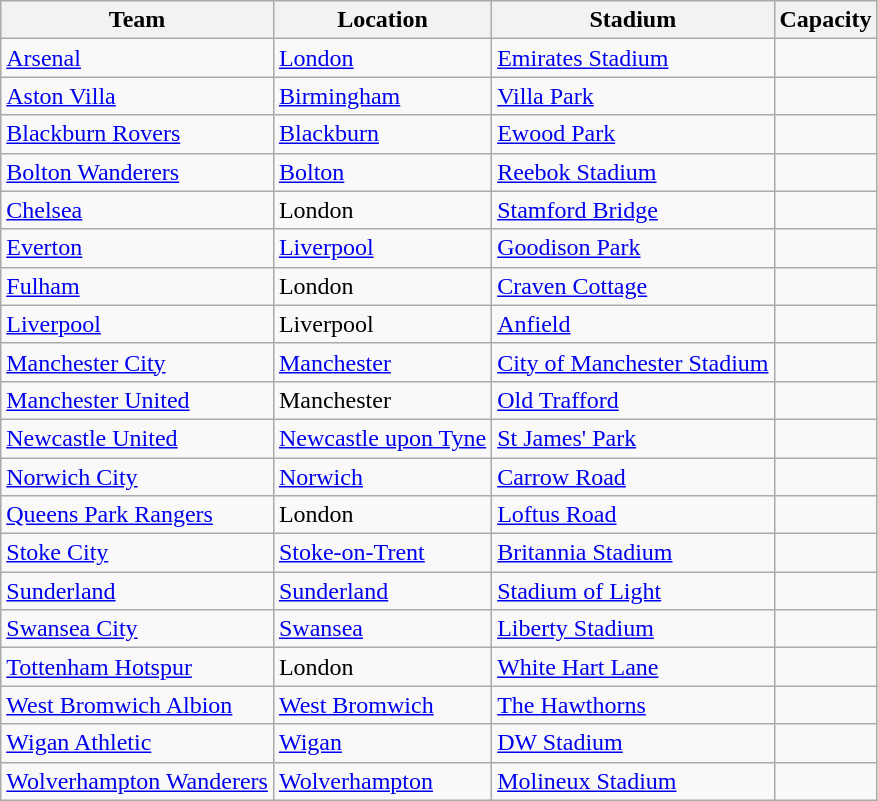<table class="wikitable sortable">
<tr>
<th>Team</th>
<th>Location</th>
<th>Stadium</th>
<th>Capacity</th>
</tr>
<tr>
<td><a href='#'>Arsenal</a></td>
<td><a href='#'>London</a> </td>
<td><a href='#'>Emirates Stadium</a></td>
<td style="text-align:center;"></td>
</tr>
<tr>
<td><a href='#'>Aston Villa</a></td>
<td><a href='#'>Birmingham</a></td>
<td><a href='#'>Villa Park</a></td>
<td style="text-align:center;"></td>
</tr>
<tr>
<td><a href='#'>Blackburn Rovers</a></td>
<td><a href='#'>Blackburn</a></td>
<td><a href='#'>Ewood Park</a></td>
<td style="text-align:center;"></td>
</tr>
<tr>
<td><a href='#'>Bolton Wanderers</a></td>
<td><a href='#'>Bolton</a></td>
<td><a href='#'>Reebok Stadium</a></td>
<td style="text-align:center;"></td>
</tr>
<tr>
<td><a href='#'>Chelsea</a></td>
<td>London </td>
<td><a href='#'>Stamford Bridge</a></td>
<td style="text-align:center;"></td>
</tr>
<tr>
<td><a href='#'>Everton</a></td>
<td><a href='#'>Liverpool</a> </td>
<td><a href='#'>Goodison Park</a></td>
<td style="text-align:center;"></td>
</tr>
<tr>
<td><a href='#'>Fulham</a></td>
<td>London </td>
<td><a href='#'>Craven Cottage</a></td>
<td style="text-align:center;"></td>
</tr>
<tr>
<td><a href='#'>Liverpool</a></td>
<td>Liverpool </td>
<td><a href='#'>Anfield</a></td>
<td style="text-align:center;"></td>
</tr>
<tr>
<td><a href='#'>Manchester City</a></td>
<td><a href='#'>Manchester</a> </td>
<td><a href='#'>City of Manchester Stadium</a></td>
<td style="text-align:center;"></td>
</tr>
<tr>
<td><a href='#'>Manchester United</a></td>
<td>Manchester </td>
<td><a href='#'>Old Trafford</a></td>
<td style="text-align:center;"></td>
</tr>
<tr>
<td><a href='#'>Newcastle United</a></td>
<td><a href='#'>Newcastle upon Tyne</a></td>
<td><a href='#'>St James' Park</a></td>
<td style="text-align:center;"></td>
</tr>
<tr>
<td><a href='#'>Norwich City</a></td>
<td><a href='#'>Norwich</a></td>
<td><a href='#'>Carrow Road</a></td>
<td style="text-align:center;"></td>
</tr>
<tr>
<td><a href='#'>Queens Park Rangers</a></td>
<td>London </td>
<td><a href='#'>Loftus Road</a></td>
<td style="text-align:center;"></td>
</tr>
<tr>
<td><a href='#'>Stoke City</a></td>
<td><a href='#'>Stoke-on-Trent</a></td>
<td><a href='#'>Britannia Stadium</a></td>
<td style="text-align:center;"></td>
</tr>
<tr>
<td><a href='#'>Sunderland</a></td>
<td><a href='#'>Sunderland</a></td>
<td><a href='#'>Stadium of Light</a></td>
<td style="text-align:center;"></td>
</tr>
<tr>
<td><a href='#'>Swansea City</a></td>
<td><a href='#'>Swansea</a></td>
<td><a href='#'>Liberty Stadium</a></td>
<td style="text-align:center;"></td>
</tr>
<tr>
<td><a href='#'>Tottenham Hotspur</a></td>
<td>London </td>
<td><a href='#'>White Hart Lane</a></td>
<td style="text-align:center;"></td>
</tr>
<tr>
<td><a href='#'>West Bromwich Albion</a></td>
<td><a href='#'>West Bromwich</a></td>
<td><a href='#'>The Hawthorns</a></td>
<td style="text-align:center;"></td>
</tr>
<tr>
<td><a href='#'>Wigan Athletic</a></td>
<td><a href='#'>Wigan</a></td>
<td><a href='#'>DW Stadium</a></td>
<td style="text-align:center;"></td>
</tr>
<tr>
<td><a href='#'>Wolverhampton Wanderers</a></td>
<td><a href='#'>Wolverhampton</a></td>
<td><a href='#'>Molineux Stadium</a></td>
<td style="text-align:center;"></td>
</tr>
</table>
